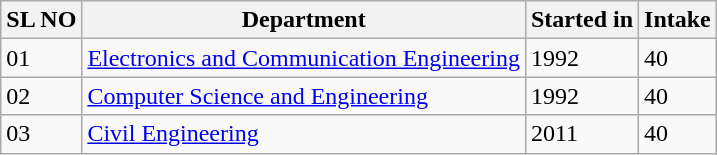<table class="wikitable">
<tr>
<th>SL NO</th>
<th>Department</th>
<th>Started in</th>
<th>Intake</th>
</tr>
<tr>
<td>01</td>
<td><a href='#'>Electronics and Communication Engineering</a></td>
<td>1992</td>
<td>40</td>
</tr>
<tr>
<td>02</td>
<td><a href='#'>Computer Science and Engineering</a></td>
<td>1992</td>
<td>40</td>
</tr>
<tr>
<td>03</td>
<td><a href='#'>Civil Engineering</a></td>
<td>2011</td>
<td>40</td>
</tr>
</table>
